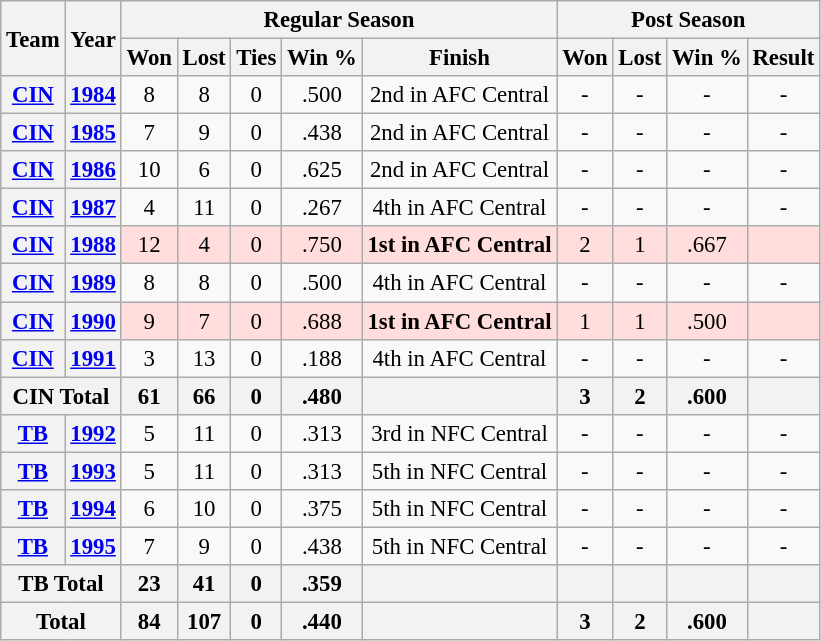<table class="wikitable" style="font-size: 95%; text-align:center;">
<tr>
<th rowspan="2">Team</th>
<th rowspan="2">Year</th>
<th colspan="5">Regular Season</th>
<th colspan="4">Post Season</th>
</tr>
<tr>
<th>Won</th>
<th>Lost</th>
<th>Ties</th>
<th>Win %</th>
<th>Finish</th>
<th>Won</th>
<th>Lost</th>
<th>Win %</th>
<th>Result</th>
</tr>
<tr>
<th><a href='#'>CIN</a></th>
<th><a href='#'>1984</a></th>
<td>8</td>
<td>8</td>
<td>0</td>
<td>.500</td>
<td>2nd in AFC Central</td>
<td>-</td>
<td>-</td>
<td>-</td>
<td>-</td>
</tr>
<tr>
<th><a href='#'>CIN</a></th>
<th><a href='#'>1985</a></th>
<td>7</td>
<td>9</td>
<td>0</td>
<td>.438</td>
<td>2nd in AFC Central</td>
<td>-</td>
<td>-</td>
<td>-</td>
<td>-</td>
</tr>
<tr>
<th><a href='#'>CIN</a></th>
<th><a href='#'>1986</a></th>
<td>10</td>
<td>6</td>
<td>0</td>
<td>.625</td>
<td>2nd in AFC Central</td>
<td>-</td>
<td>-</td>
<td>-</td>
<td>-</td>
</tr>
<tr>
<th><a href='#'>CIN</a></th>
<th><a href='#'>1987</a></th>
<td>4</td>
<td>11</td>
<td>0</td>
<td>.267</td>
<td>4th in AFC Central</td>
<td>-</td>
<td>-</td>
<td>-</td>
<td>-</td>
</tr>
<tr style="background:#fdd;">
<th><a href='#'>CIN</a></th>
<th><a href='#'>1988</a></th>
<td>12</td>
<td>4</td>
<td>0</td>
<td>.750</td>
<td><strong>1st in AFC Central</strong></td>
<td>2</td>
<td>1</td>
<td>.667</td>
<td></td>
</tr>
<tr>
<th><a href='#'>CIN</a></th>
<th><a href='#'>1989</a></th>
<td>8</td>
<td>8</td>
<td>0</td>
<td>.500</td>
<td>4th in AFC Central</td>
<td>-</td>
<td>-</td>
<td>-</td>
<td>-</td>
</tr>
<tr style="background:#fdd;">
<th><a href='#'>CIN</a></th>
<th><a href='#'>1990</a></th>
<td>9</td>
<td>7</td>
<td>0</td>
<td>.688</td>
<td><strong>1st in AFC Central</strong></td>
<td>1</td>
<td>1</td>
<td>.500</td>
<td></td>
</tr>
<tr>
<th><a href='#'>CIN</a></th>
<th><a href='#'>1991</a></th>
<td>3</td>
<td>13</td>
<td>0</td>
<td>.188</td>
<td>4th in AFC Central</td>
<td>-</td>
<td>-</td>
<td>-</td>
<td>-</td>
</tr>
<tr>
<th colspan="2">CIN Total</th>
<th>61</th>
<th>66</th>
<th>0</th>
<th>.480</th>
<th></th>
<th>3</th>
<th>2</th>
<th>.600</th>
<th></th>
</tr>
<tr>
<th><a href='#'>TB</a></th>
<th><a href='#'>1992</a></th>
<td>5</td>
<td>11</td>
<td>0</td>
<td>.313</td>
<td>3rd in NFC Central</td>
<td>-</td>
<td>-</td>
<td>-</td>
<td>-</td>
</tr>
<tr>
<th><a href='#'>TB</a></th>
<th><a href='#'>1993</a></th>
<td>5</td>
<td>11</td>
<td>0</td>
<td>.313</td>
<td>5th in NFC Central</td>
<td>-</td>
<td>-</td>
<td>-</td>
<td>-</td>
</tr>
<tr>
<th><a href='#'>TB</a></th>
<th><a href='#'>1994</a></th>
<td>6</td>
<td>10</td>
<td>0</td>
<td>.375</td>
<td>5th in NFC Central</td>
<td>-</td>
<td>-</td>
<td>-</td>
<td>-</td>
</tr>
<tr>
<th><a href='#'>TB</a></th>
<th><a href='#'>1995</a></th>
<td>7</td>
<td>9</td>
<td>0</td>
<td>.438</td>
<td>5th in NFC Central</td>
<td>-</td>
<td>-</td>
<td>-</td>
<td>-</td>
</tr>
<tr>
<th colspan="2">TB Total</th>
<th>23</th>
<th>41</th>
<th>0</th>
<th>.359</th>
<th></th>
<th></th>
<th></th>
<th></th>
<th></th>
</tr>
<tr>
<th colspan="2">Total</th>
<th>84</th>
<th>107</th>
<th>0</th>
<th>.440</th>
<th></th>
<th>3</th>
<th>2</th>
<th>.600</th>
<th></th>
</tr>
</table>
